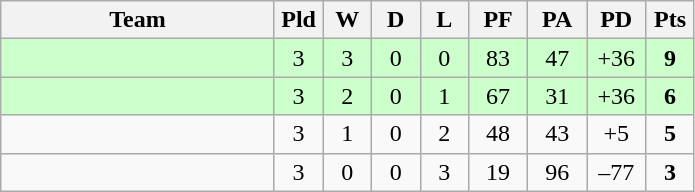<table class="wikitable" style="text-align:center;">
<tr>
<th width=175>Team</th>
<th width=25 abbr="Played">Pld</th>
<th width=25 abbr="Won">W</th>
<th width=25 abbr="Drawn">D</th>
<th width=25 abbr="Lost">L</th>
<th width=32 abbr="Points for">PF</th>
<th width=32 abbr="Points against">PA</th>
<th width=32 abbr="Points difference">PD</th>
<th width=25 abbr="Points">Pts</th>
</tr>
<tr bgcolor=ccffcc>
<td align=left></td>
<td>3</td>
<td>3</td>
<td>0</td>
<td>0</td>
<td>83</td>
<td>47</td>
<td>+36</td>
<td><strong>9</strong></td>
</tr>
<tr bgcolor=ccffcc>
<td align=left></td>
<td>3</td>
<td>2</td>
<td>0</td>
<td>1</td>
<td>67</td>
<td>31</td>
<td>+36</td>
<td><strong>6</strong></td>
</tr>
<tr>
<td align=left></td>
<td>3</td>
<td>1</td>
<td>0</td>
<td>2</td>
<td>48</td>
<td>43</td>
<td>+5</td>
<td><strong>5</strong></td>
</tr>
<tr>
<td align=left></td>
<td>3</td>
<td>0</td>
<td>0</td>
<td>3</td>
<td>19</td>
<td>96</td>
<td>–77</td>
<td><strong>3</strong></td>
</tr>
</table>
